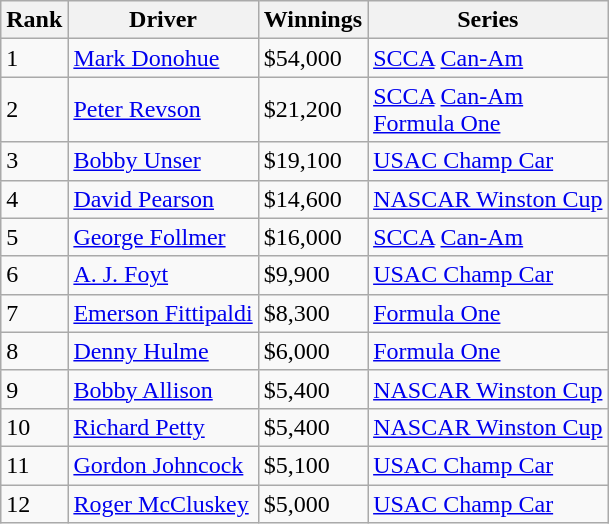<table class="wikitable">
<tr>
<th><strong>Rank</strong></th>
<th><strong>Driver</strong></th>
<th><strong>Winnings</strong></th>
<th><strong>Series</strong></th>
</tr>
<tr>
<td>1</td>
<td> <a href='#'>Mark Donohue</a></td>
<td>$54,000</td>
<td><a href='#'>SCCA</a> <a href='#'>Can-Am</a></td>
</tr>
<tr>
<td>2</td>
<td> <a href='#'>Peter Revson</a></td>
<td>$21,200</td>
<td><a href='#'>SCCA</a> <a href='#'>Can-Am</a><br><a href='#'>Formula One</a></td>
</tr>
<tr>
<td>3</td>
<td> <a href='#'>Bobby Unser</a></td>
<td>$19,100</td>
<td><a href='#'>USAC Champ Car</a></td>
</tr>
<tr>
<td>4</td>
<td> <a href='#'>David Pearson</a></td>
<td>$14,600</td>
<td><a href='#'>NASCAR Winston Cup</a></td>
</tr>
<tr>
<td>5</td>
<td> <a href='#'>George Follmer</a></td>
<td>$16,000</td>
<td><a href='#'>SCCA</a> <a href='#'>Can-Am</a></td>
</tr>
<tr>
<td>6</td>
<td> <a href='#'>A. J. Foyt</a></td>
<td>$9,900</td>
<td><a href='#'>USAC Champ Car</a></td>
</tr>
<tr>
<td>7</td>
<td> <a href='#'>Emerson Fittipaldi</a></td>
<td>$8,300</td>
<td><a href='#'>Formula One</a></td>
</tr>
<tr>
<td>8</td>
<td> <a href='#'>Denny Hulme</a></td>
<td>$6,000</td>
<td><a href='#'>Formula One</a></td>
</tr>
<tr>
<td>9</td>
<td> <a href='#'>Bobby Allison</a></td>
<td>$5,400</td>
<td><a href='#'>NASCAR Winston Cup</a></td>
</tr>
<tr>
<td>10</td>
<td> <a href='#'>Richard Petty</a></td>
<td>$5,400</td>
<td><a href='#'>NASCAR Winston Cup</a></td>
</tr>
<tr>
<td>11</td>
<td> <a href='#'>Gordon Johncock</a></td>
<td>$5,100</td>
<td><a href='#'>USAC Champ Car</a></td>
</tr>
<tr>
<td>12</td>
<td> <a href='#'>Roger McCluskey</a></td>
<td>$5,000</td>
<td><a href='#'>USAC Champ Car</a></td>
</tr>
</table>
